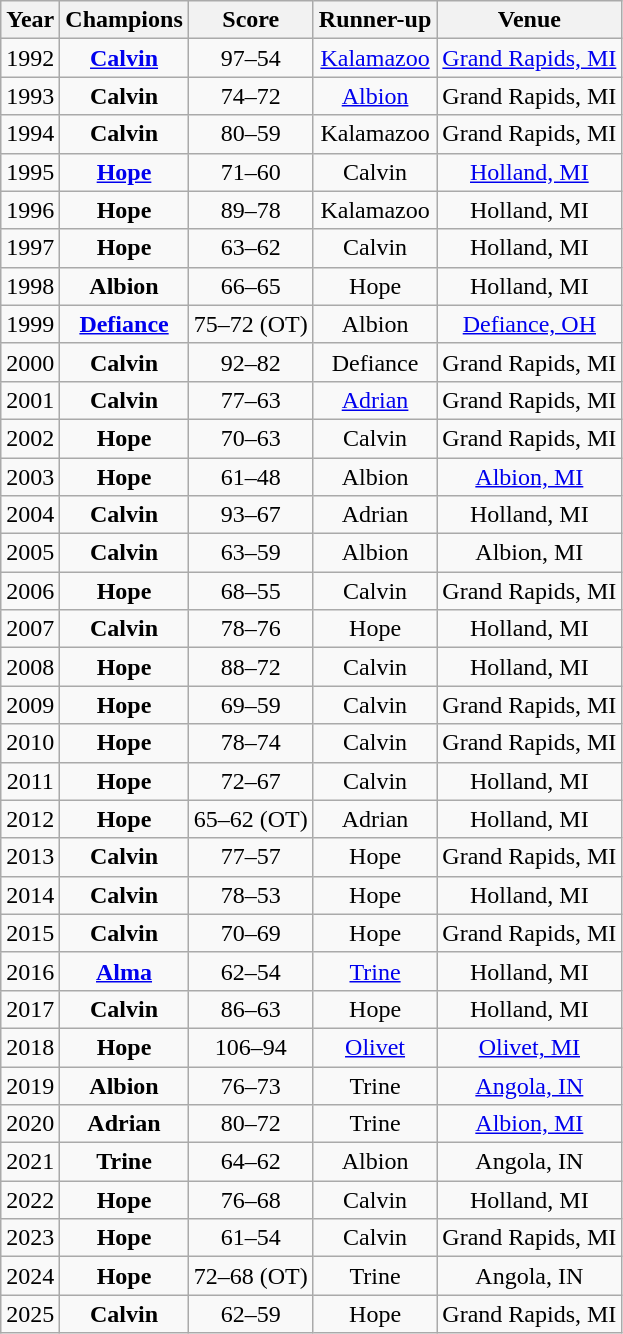<table class="wikitable sortable">
<tr>
<th>Year</th>
<th>Champions</th>
<th>Score</th>
<th>Runner-up</th>
<th>Venue</th>
</tr>
<tr align=center>
<td>1992</td>
<td><strong><a href='#'>Calvin</a></strong></td>
<td>97–54</td>
<td><a href='#'>Kalamazoo</a></td>
<td><a href='#'>Grand Rapids, MI</a></td>
</tr>
<tr align=center>
<td>1993</td>
<td><strong>Calvin</strong></td>
<td>74–72</td>
<td><a href='#'>Albion</a></td>
<td>Grand Rapids, MI</td>
</tr>
<tr align=center>
<td>1994</td>
<td><strong>Calvin</strong></td>
<td>80–59</td>
<td>Kalamazoo</td>
<td>Grand Rapids, MI</td>
</tr>
<tr align=center>
<td>1995</td>
<td><strong><a href='#'>Hope</a></strong></td>
<td>71–60</td>
<td>Calvin</td>
<td><a href='#'>Holland, MI</a></td>
</tr>
<tr align=center>
<td>1996</td>
<td><strong>Hope</strong></td>
<td>89–78</td>
<td>Kalamazoo</td>
<td>Holland, MI</td>
</tr>
<tr align=center>
<td>1997</td>
<td><strong>Hope</strong></td>
<td>63–62</td>
<td>Calvin</td>
<td>Holland, MI</td>
</tr>
<tr align=center>
<td>1998</td>
<td><strong>Albion</strong></td>
<td>66–65</td>
<td>Hope</td>
<td>Holland, MI</td>
</tr>
<tr align=center>
<td>1999</td>
<td><strong><a href='#'>Defiance</a></strong></td>
<td>75–72 (OT)</td>
<td>Albion</td>
<td><a href='#'>Defiance, OH</a></td>
</tr>
<tr align=center>
<td>2000</td>
<td><strong>Calvin</strong></td>
<td>92–82</td>
<td>Defiance</td>
<td>Grand Rapids, MI</td>
</tr>
<tr align=center>
<td>2001</td>
<td><strong>Calvin</strong></td>
<td>77–63</td>
<td><a href='#'>Adrian</a></td>
<td>Grand Rapids, MI</td>
</tr>
<tr align=center>
<td>2002</td>
<td><strong>Hope</strong></td>
<td>70–63</td>
<td>Calvin</td>
<td>Grand Rapids, MI</td>
</tr>
<tr align=center>
<td>2003</td>
<td><strong>Hope</strong></td>
<td>61–48</td>
<td>Albion</td>
<td><a href='#'>Albion, MI</a></td>
</tr>
<tr align=center>
<td>2004</td>
<td><strong>Calvin</strong></td>
<td>93–67</td>
<td>Adrian</td>
<td>Holland, MI</td>
</tr>
<tr align=center>
<td>2005</td>
<td><strong>Calvin</strong></td>
<td>63–59</td>
<td>Albion</td>
<td>Albion, MI</td>
</tr>
<tr align=center>
<td>2006</td>
<td><strong>Hope</strong></td>
<td>68–55</td>
<td>Calvin</td>
<td>Grand Rapids, MI</td>
</tr>
<tr align=center>
<td>2007</td>
<td><strong>Calvin</strong></td>
<td>78–76</td>
<td>Hope</td>
<td>Holland, MI</td>
</tr>
<tr align=center>
<td>2008</td>
<td><strong>Hope</strong></td>
<td>88–72</td>
<td>Calvin</td>
<td>Holland, MI</td>
</tr>
<tr align=center>
<td>2009</td>
<td><strong>Hope</strong></td>
<td>69–59</td>
<td>Calvin</td>
<td>Grand Rapids, MI</td>
</tr>
<tr align=center>
<td>2010</td>
<td><strong>Hope</strong></td>
<td>78–74</td>
<td>Calvin</td>
<td>Grand Rapids, MI</td>
</tr>
<tr align=center>
<td>2011</td>
<td><strong>Hope</strong></td>
<td>72–67</td>
<td>Calvin</td>
<td>Holland, MI</td>
</tr>
<tr align=center>
<td>2012</td>
<td><strong>Hope</strong></td>
<td>65–62 (OT)</td>
<td>Adrian</td>
<td>Holland, MI</td>
</tr>
<tr align=center>
<td>2013</td>
<td><strong>Calvin</strong></td>
<td>77–57</td>
<td>Hope</td>
<td>Grand Rapids, MI</td>
</tr>
<tr align=center>
<td>2014</td>
<td><strong>Calvin</strong></td>
<td>78–53</td>
<td>Hope</td>
<td>Holland, MI</td>
</tr>
<tr align=center>
<td>2015</td>
<td><strong>Calvin</strong></td>
<td>70–69</td>
<td>Hope</td>
<td>Grand Rapids, MI</td>
</tr>
<tr align=center>
<td>2016</td>
<td><strong><a href='#'>Alma</a></strong></td>
<td>62–54</td>
<td><a href='#'>Trine</a></td>
<td>Holland, MI</td>
</tr>
<tr align=center>
<td>2017</td>
<td><strong>Calvin</strong></td>
<td>86–63</td>
<td>Hope</td>
<td>Holland, MI</td>
</tr>
<tr align=center>
<td>2018</td>
<td><strong>Hope</strong></td>
<td>106–94</td>
<td><a href='#'>Olivet</a></td>
<td><a href='#'>Olivet, MI</a></td>
</tr>
<tr align=center>
<td>2019</td>
<td><strong>Albion</strong></td>
<td>76–73</td>
<td>Trine</td>
<td><a href='#'>Angola, IN</a></td>
</tr>
<tr align=center>
<td>2020</td>
<td><strong>Adrian</strong></td>
<td>80–72</td>
<td>Trine</td>
<td><a href='#'>Albion, MI</a></td>
</tr>
<tr align=center>
<td>2021</td>
<td><strong>Trine</strong></td>
<td>64–62</td>
<td>Albion</td>
<td>Angola, IN</td>
</tr>
<tr align=center>
<td>2022</td>
<td><strong>Hope</strong></td>
<td>76–68</td>
<td>Calvin</td>
<td>Holland, MI</td>
</tr>
<tr align=center>
<td>2023</td>
<td><strong>Hope</strong></td>
<td>61–54</td>
<td>Calvin</td>
<td>Grand Rapids, MI</td>
</tr>
<tr align=center>
<td>2024</td>
<td><strong>Hope</strong></td>
<td>72–68 (OT)</td>
<td>Trine</td>
<td>Angola, IN</td>
</tr>
<tr align=center>
<td>2025</td>
<td><strong>Calvin</strong></td>
<td>62–59</td>
<td>Hope</td>
<td>Grand Rapids, MI</td>
</tr>
</table>
